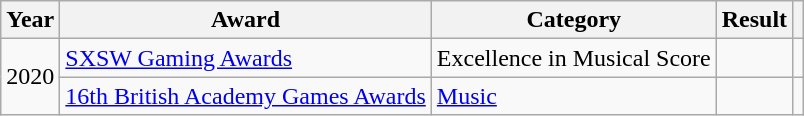<table class="wikitable sortable">
<tr>
<th>Year</th>
<th>Award</th>
<th>Category</th>
<th>Result</th>
<th></th>
</tr>
<tr>
<td rowspan="2" style="text-align:center;">2020</td>
<td><a href='#'>SXSW Gaming Awards</a></td>
<td>Excellence in Musical Score</td>
<td></td>
<td style="text-align:center;"></td>
</tr>
<tr>
<td><a href='#'>16th British Academy Games Awards</a></td>
<td><a href='#'>Music</a></td>
<td></td>
<td style="text-align:center;"></td>
</tr>
</table>
